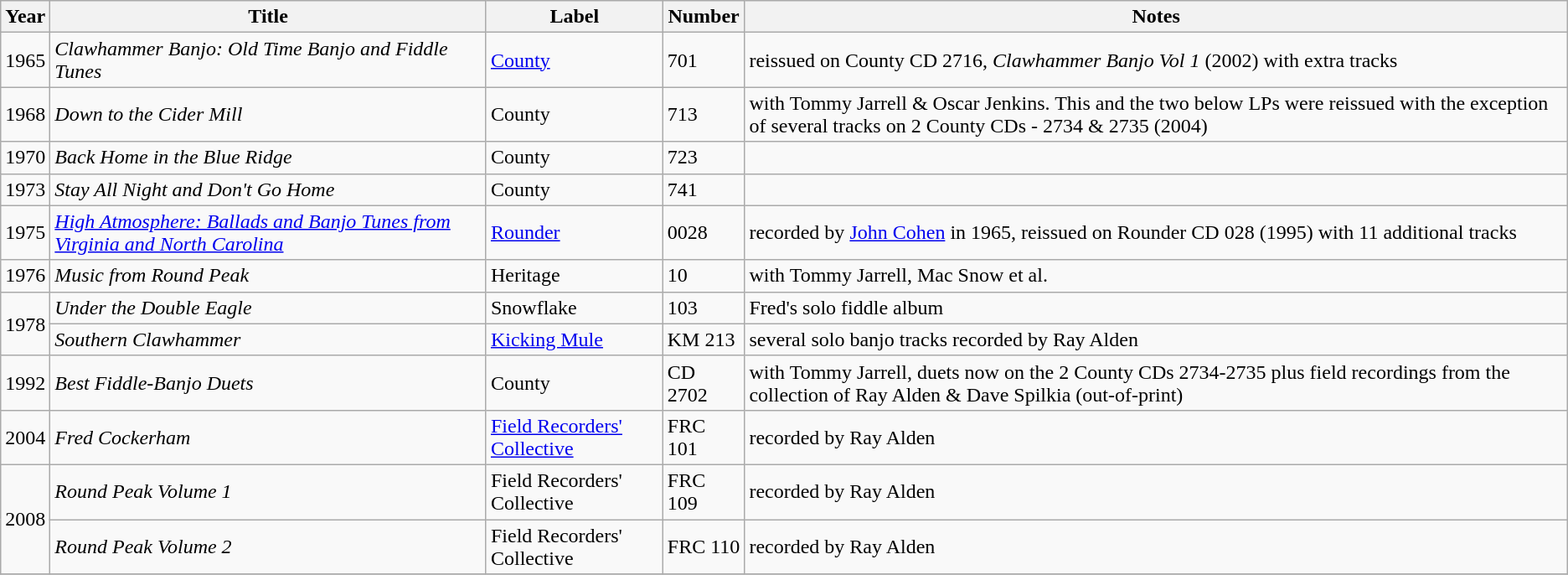<table class="wikitable sortable">
<tr>
<th>Year</th>
<th>Title</th>
<th>Label</th>
<th>Number</th>
<th>Notes</th>
</tr>
<tr>
<td>1965</td>
<td><em>Clawhammer Banjo: Old Time Banjo and Fiddle Tunes</em></td>
<td><a href='#'>County</a></td>
<td>701</td>
<td>reissued on County CD 2716, <em>Clawhammer Banjo Vol 1</em> (2002) with extra tracks</td>
</tr>
<tr>
<td>1968</td>
<td><em>Down to the Cider Mill</em></td>
<td>County</td>
<td>713</td>
<td>with Tommy Jarrell & Oscar Jenkins. This and the two below LPs were reissued with the exception of several tracks on 2 County CDs - 2734 & 2735 (2004) </td>
</tr>
<tr>
<td>1970</td>
<td><em>Back Home in the Blue Ridge</em></td>
<td>County</td>
<td>723</td>
<td></td>
</tr>
<tr>
<td>1973</td>
<td><em>Stay All Night and Don't Go Home</em></td>
<td>County</td>
<td>741</td>
<td></td>
</tr>
<tr>
<td>1975</td>
<td><em><a href='#'>High Atmosphere: Ballads and Banjo Tunes from Virginia and North Carolina</a></em></td>
<td><a href='#'>Rounder</a></td>
<td>0028</td>
<td>recorded by <a href='#'>John Cohen</a> in 1965, reissued on Rounder CD 028 (1995) with 11 additional tracks</td>
</tr>
<tr>
<td>1976</td>
<td><em>Music from Round Peak</em></td>
<td>Heritage</td>
<td>10</td>
<td>with Tommy Jarrell, Mac Snow et al.</td>
</tr>
<tr>
<td rowspan="2">1978</td>
<td><em>Under the Double Eagle</em></td>
<td>Snowflake</td>
<td>103</td>
<td>Fred's solo fiddle album</td>
</tr>
<tr>
<td><em>Southern Clawhammer</em></td>
<td><a href='#'>Kicking Mule</a></td>
<td>KM 213</td>
<td>several solo banjo tracks recorded by Ray Alden</td>
</tr>
<tr>
<td>1992</td>
<td><em>Best Fiddle-Banjo Duets</em></td>
<td>County</td>
<td>CD 2702</td>
<td>with Tommy Jarrell, duets now on the 2 County CDs 2734-2735 plus field recordings from the collection of Ray Alden & Dave Spilkia  (out-of-print)</td>
</tr>
<tr>
<td>2004</td>
<td><em>Fred Cockerham</em></td>
<td><a href='#'>Field Recorders' Collective</a></td>
<td>FRC 101</td>
<td>recorded by Ray Alden</td>
</tr>
<tr>
<td rowspan="2">2008</td>
<td><em>Round Peak Volume 1</em></td>
<td>Field Recorders' Collective</td>
<td>FRC 109</td>
<td>recorded by Ray Alden</td>
</tr>
<tr>
<td><em>Round Peak Volume 2</em></td>
<td>Field Recorders' Collective</td>
<td>FRC 110</td>
<td>recorded by Ray Alden</td>
</tr>
<tr>
</tr>
</table>
